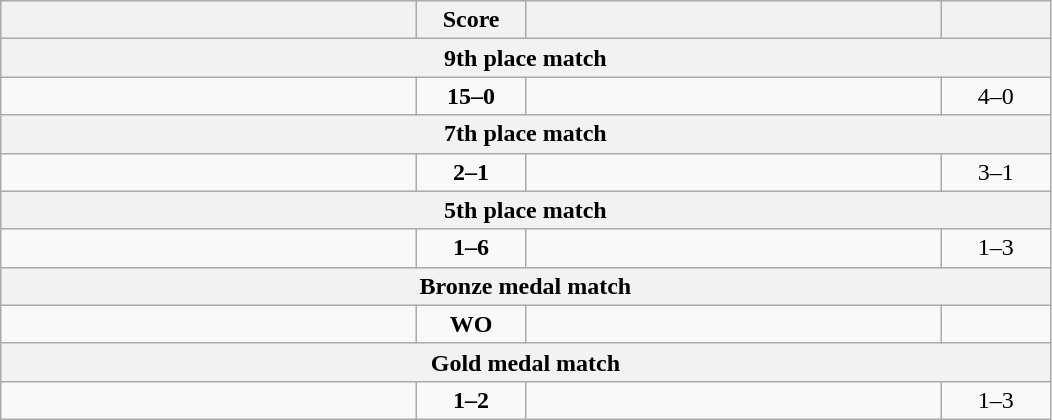<table class="wikitable" style="text-align: center; ">
<tr>
<th align="right" width="270"></th>
<th width="65">Score</th>
<th align="left" width="270"></th>
<th width="65"></th>
</tr>
<tr>
<th colspan="4">9th place match</th>
</tr>
<tr>
<td align="left"><strong></strong></td>
<td><strong>15–0</strong></td>
<td align="left"></td>
<td>4–0 <strong></strong></td>
</tr>
<tr>
<th colspan="4">7th place match</th>
</tr>
<tr>
<td align="left"><strong></strong></td>
<td><strong>2–1</strong></td>
<td align="left"></td>
<td>3–1 <strong></strong></td>
</tr>
<tr>
<th colspan="4">5th place match</th>
</tr>
<tr>
<td align="left"></td>
<td><strong>1–6</strong></td>
<td align="left"><strong></strong></td>
<td>1–3 <strong></strong></td>
</tr>
<tr>
<th colspan="4">Bronze medal match</th>
</tr>
<tr>
<td align="left"><strong></strong></td>
<td><strong>WO</strong></td>
<td align="left"></td>
<td></td>
</tr>
<tr>
<th colspan="4">Gold medal match</th>
</tr>
<tr>
<td align="left"></td>
<td><strong>1–2</strong></td>
<td align="left"><strong></strong></td>
<td>1–3 <strong></strong></td>
</tr>
</table>
